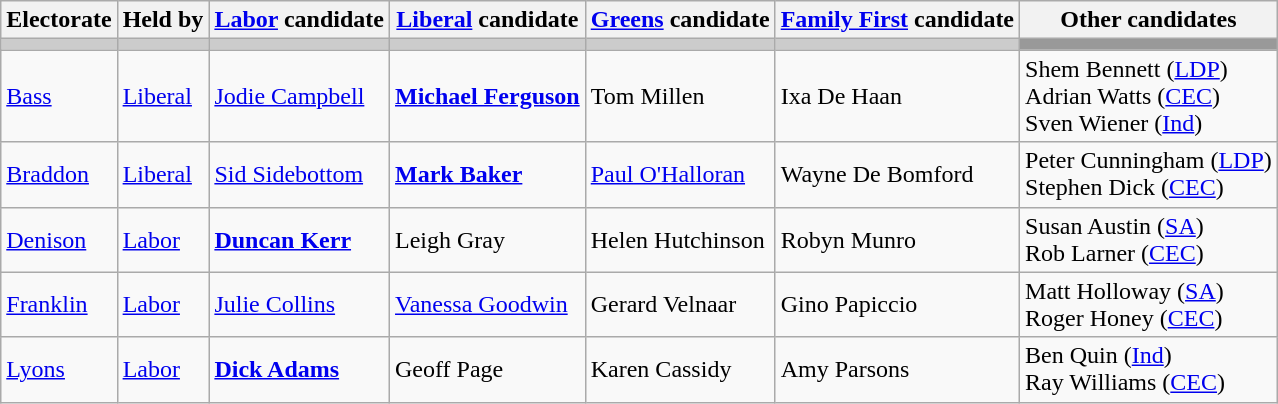<table class="wikitable">
<tr>
<th>Electorate</th>
<th>Held by</th>
<th><a href='#'>Labor</a> candidate</th>
<th><a href='#'>Liberal</a> candidate</th>
<th><a href='#'>Greens</a> candidate</th>
<th><a href='#'>Family First</a> candidate</th>
<th>Other candidates</th>
</tr>
<tr style="background:#ccc;">
<td></td>
<td></td>
<td></td>
<td></td>
<td></td>
<td></td>
<td style="background:#999;"></td>
</tr>
<tr>
<td><a href='#'>Bass</a></td>
<td><a href='#'>Liberal</a></td>
<td><a href='#'>Jodie Campbell</a></td>
<td><strong><a href='#'>Michael Ferguson</a></strong></td>
<td>Tom Millen</td>
<td>Ixa De Haan</td>
<td>Shem Bennett (<a href='#'>LDP</a>) <br>Adrian Watts (<a href='#'>CEC</a>)<br>Sven Wiener (<a href='#'>Ind</a>)</td>
</tr>
<tr>
<td><a href='#'>Braddon</a></td>
<td><a href='#'>Liberal</a></td>
<td><a href='#'>Sid Sidebottom</a></td>
<td><strong><a href='#'>Mark Baker</a></strong></td>
<td><a href='#'>Paul O'Halloran</a></td>
<td>Wayne De Bomford</td>
<td>Peter Cunningham (<a href='#'>LDP</a>) <br> Stephen Dick (<a href='#'>CEC</a>)</td>
</tr>
<tr>
<td><a href='#'>Denison</a></td>
<td><a href='#'>Labor</a></td>
<td><strong><a href='#'>Duncan Kerr</a></strong></td>
<td>Leigh Gray</td>
<td>Helen Hutchinson</td>
<td>Robyn Munro</td>
<td>Susan Austin (<a href='#'>SA</a>)<br>Rob Larner (<a href='#'>CEC</a>)</td>
</tr>
<tr>
<td><a href='#'>Franklin</a></td>
<td><a href='#'>Labor</a></td>
<td><a href='#'>Julie Collins</a></td>
<td><a href='#'>Vanessa Goodwin</a></td>
<td>Gerard Velnaar</td>
<td>Gino Papiccio</td>
<td>Matt Holloway (<a href='#'>SA</a>)<br>Roger Honey (<a href='#'>CEC</a>)</td>
</tr>
<tr>
<td><a href='#'>Lyons</a></td>
<td><a href='#'>Labor</a></td>
<td><strong><a href='#'>Dick Adams</a></strong></td>
<td>Geoff Page</td>
<td>Karen Cassidy</td>
<td>Amy Parsons</td>
<td>Ben Quin (<a href='#'>Ind</a>) <br> Ray Williams (<a href='#'>CEC</a>)</td>
</tr>
</table>
